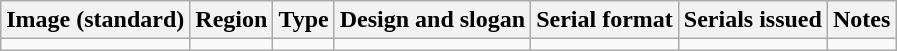<table class="wikitable">
<tr>
<th>Image (standard)</th>
<th>Region</th>
<th>Type</th>
<th>Design and slogan</th>
<th>Serial format</th>
<th>Serials issued</th>
<th>Notes</th>
</tr>
<tr>
<td></td>
<td></td>
<td></td>
<td></td>
<td></td>
<td></td>
<td></td>
</tr>
</table>
